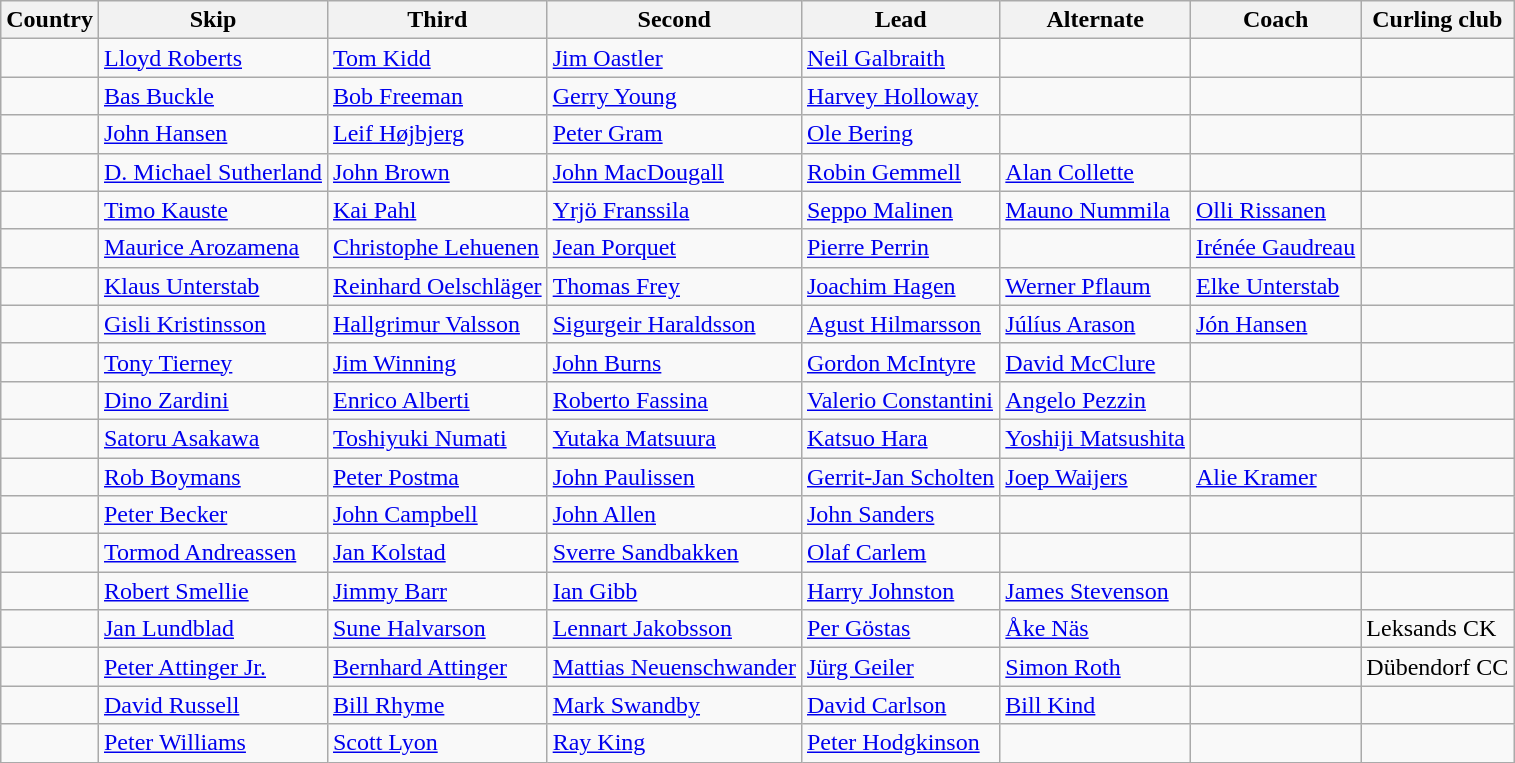<table class="wikitable">
<tr>
<th>Country</th>
<th>Skip</th>
<th>Third</th>
<th>Second</th>
<th>Lead</th>
<th>Alternate</th>
<th>Coach</th>
<th>Curling club</th>
</tr>
<tr>
<td></td>
<td><a href='#'>Lloyd Roberts</a></td>
<td><a href='#'>Tom Kidd</a></td>
<td><a href='#'>Jim Oastler</a></td>
<td><a href='#'>Neil Galbraith</a></td>
<td></td>
<td></td>
<td></td>
</tr>
<tr>
<td></td>
<td><a href='#'>Bas Buckle</a></td>
<td><a href='#'>Bob Freeman</a></td>
<td><a href='#'>Gerry Young</a></td>
<td><a href='#'>Harvey Holloway</a></td>
<td></td>
<td></td>
<td></td>
</tr>
<tr>
<td></td>
<td><a href='#'>John Hansen</a></td>
<td><a href='#'>Leif Højbjerg</a></td>
<td><a href='#'>Peter Gram</a></td>
<td><a href='#'>Ole Bering</a></td>
<td></td>
<td></td>
<td></td>
</tr>
<tr>
<td></td>
<td><a href='#'>D. Michael Sutherland</a></td>
<td><a href='#'>John Brown</a></td>
<td><a href='#'>John MacDougall</a></td>
<td><a href='#'>Robin Gemmell</a></td>
<td><a href='#'>Alan Collette</a></td>
<td></td>
<td></td>
</tr>
<tr>
<td></td>
<td><a href='#'>Timo Kauste</a></td>
<td><a href='#'>Kai Pahl</a></td>
<td><a href='#'>Yrjö Franssila</a></td>
<td><a href='#'>Seppo Malinen</a></td>
<td><a href='#'>Mauno Nummila</a></td>
<td><a href='#'>Olli Rissanen</a></td>
<td></td>
</tr>
<tr>
<td></td>
<td><a href='#'>Maurice Arozamena</a></td>
<td><a href='#'>Christophe Lehuenen</a></td>
<td><a href='#'>Jean Porquet</a></td>
<td><a href='#'>Pierre Perrin</a></td>
<td></td>
<td><a href='#'>Irénée Gaudreau</a></td>
<td></td>
</tr>
<tr>
<td></td>
<td><a href='#'>Klaus Unterstab</a></td>
<td><a href='#'>Reinhard Oelschläger</a></td>
<td><a href='#'>Thomas Frey</a></td>
<td><a href='#'>Joachim Hagen</a></td>
<td><a href='#'>Werner Pflaum</a></td>
<td><a href='#'>Elke Unterstab</a></td>
<td></td>
</tr>
<tr>
<td></td>
<td><a href='#'>Gisli Kristinsson</a></td>
<td><a href='#'>Hallgrimur Valsson</a></td>
<td><a href='#'>Sigurgeir Haraldsson</a></td>
<td><a href='#'>Agust Hilmarsson</a></td>
<td><a href='#'>Júlíus Arason</a></td>
<td><a href='#'>Jón Hansen</a></td>
<td></td>
</tr>
<tr>
<td></td>
<td><a href='#'>Tony Tierney</a></td>
<td><a href='#'>Jim Winning</a></td>
<td><a href='#'>John Burns</a></td>
<td><a href='#'>Gordon McIntyre</a></td>
<td><a href='#'>David McClure</a></td>
<td></td>
<td></td>
</tr>
<tr>
<td></td>
<td><a href='#'>Dino Zardini</a></td>
<td><a href='#'>Enrico Alberti</a></td>
<td><a href='#'>Roberto Fassina</a></td>
<td><a href='#'>Valerio Constantini</a></td>
<td><a href='#'>Angelo Pezzin</a></td>
<td></td>
<td></td>
</tr>
<tr>
<td></td>
<td><a href='#'>Satoru Asakawa</a></td>
<td><a href='#'>Toshiyuki Numati</a></td>
<td><a href='#'>Yutaka Matsuura</a></td>
<td><a href='#'>Katsuo Hara</a></td>
<td><a href='#'>Yoshiji Matsushita</a></td>
<td></td>
<td></td>
</tr>
<tr>
<td></td>
<td><a href='#'>Rob Boymans</a></td>
<td><a href='#'>Peter Postma</a></td>
<td><a href='#'>John Paulissen</a></td>
<td><a href='#'>Gerrit-Jan Scholten</a></td>
<td><a href='#'>Joep Waijers</a></td>
<td><a href='#'>Alie Kramer</a></td>
<td></td>
</tr>
<tr>
<td></td>
<td><a href='#'>Peter Becker</a></td>
<td><a href='#'>John Campbell</a></td>
<td><a href='#'>John Allen</a></td>
<td><a href='#'>John Sanders</a></td>
<td></td>
<td></td>
<td></td>
</tr>
<tr>
<td></td>
<td><a href='#'>Tormod Andreassen</a></td>
<td><a href='#'>Jan Kolstad</a></td>
<td><a href='#'>Sverre Sandbakken</a></td>
<td><a href='#'>Olaf Carlem</a></td>
<td></td>
<td></td>
<td></td>
</tr>
<tr>
<td></td>
<td><a href='#'>Robert Smellie</a></td>
<td><a href='#'>Jimmy Barr</a></td>
<td><a href='#'>Ian Gibb</a></td>
<td><a href='#'>Harry Johnston</a></td>
<td><a href='#'>James Stevenson</a></td>
<td></td>
<td></td>
</tr>
<tr>
<td></td>
<td><a href='#'>Jan Lundblad</a></td>
<td><a href='#'>Sune Halvarson</a></td>
<td><a href='#'>Lennart Jakobsson</a></td>
<td><a href='#'>Per Göstas</a></td>
<td><a href='#'>Åke Näs</a></td>
<td></td>
<td>Leksands CK</td>
</tr>
<tr>
<td></td>
<td><a href='#'>Peter Attinger Jr.</a></td>
<td><a href='#'>Bernhard Attinger</a></td>
<td><a href='#'>Mattias Neuenschwander</a></td>
<td><a href='#'>Jürg Geiler</a></td>
<td><a href='#'>Simon Roth</a></td>
<td></td>
<td>Dübendorf CC</td>
</tr>
<tr>
<td></td>
<td><a href='#'>David Russell</a></td>
<td><a href='#'>Bill Rhyme</a></td>
<td><a href='#'>Mark Swandby</a></td>
<td><a href='#'>David Carlson</a></td>
<td><a href='#'>Bill Kind</a></td>
<td></td>
<td></td>
</tr>
<tr>
<td></td>
<td><a href='#'>Peter Williams</a></td>
<td><a href='#'>Scott Lyon</a></td>
<td><a href='#'>Ray King</a></td>
<td><a href='#'>Peter Hodgkinson</a></td>
<td></td>
<td></td>
<td></td>
</tr>
</table>
